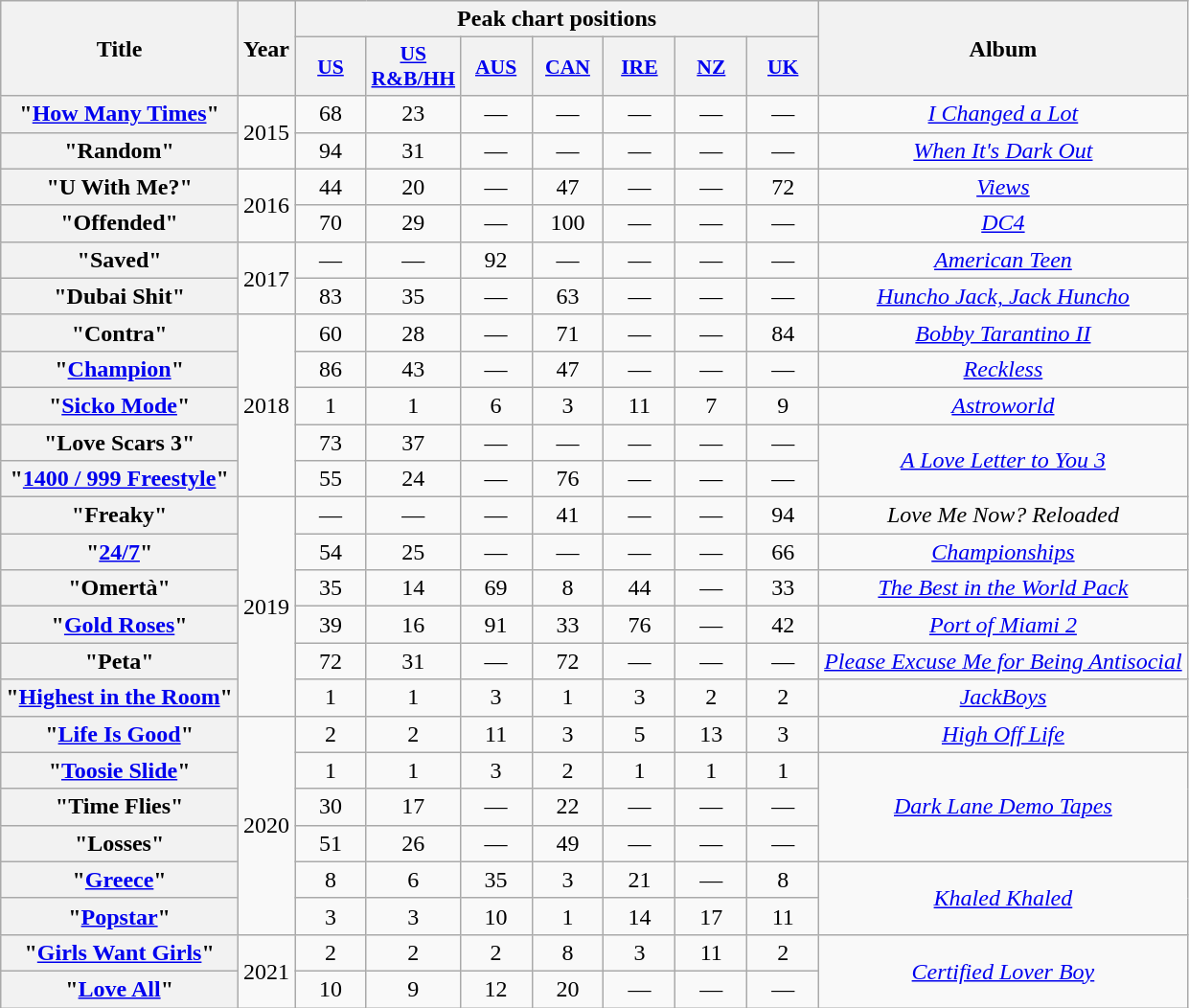<table class="wikitable plainrowheaders" style="text-align: center;">
<tr>
<th rowspan="2">Title</th>
<th rowspan="2">Year</th>
<th colspan="7">Peak chart positions</th>
<th rowspan="2">Album</th>
</tr>
<tr>
<th scope="col" style="width:3em;font-size:90%;"><a href='#'>US</a></th>
<th scope="col" style="width:3em;font-size:90%;"><a href='#'>US<br>R&B/HH</a></th>
<th scope="col" style="width:3em;font-size:90%;"><a href='#'>AUS</a></th>
<th scope="col" style="width:3em;font-size:90%;"><a href='#'>CAN</a></th>
<th scope="col" style="width:3em;font-size:90%;"><a href='#'>IRE</a></th>
<th scope="col" style="width:3em;font-size:90%;"><a href='#'>NZ</a></th>
<th scope="col" style="width:3em;font-size:90%;"><a href='#'>UK</a></th>
</tr>
<tr>
<th scope="row">"<a href='#'>How Many Times</a>"<br></th>
<td rowspan="2">2015</td>
<td>68</td>
<td>23</td>
<td>—</td>
<td>—</td>
<td>—</td>
<td>—</td>
<td>—</td>
<td><em><a href='#'>I Changed a Lot</a></em></td>
</tr>
<tr>
<th scope="row">"Random"<br></th>
<td>94</td>
<td>31</td>
<td>—</td>
<td>—</td>
<td>—</td>
<td>—</td>
<td>—</td>
<td><em><a href='#'>When It's Dark Out</a></em></td>
</tr>
<tr>
<th scope="row">"U With Me?"<br></th>
<td rowspan="2">2016</td>
<td>44</td>
<td>20</td>
<td>—</td>
<td>47</td>
<td>—</td>
<td>—</td>
<td>72</td>
<td><em><a href='#'>Views</a></em></td>
</tr>
<tr>
<th scope="row">"Offended"<br></th>
<td>70</td>
<td>29</td>
<td>—</td>
<td>100</td>
<td>—</td>
<td>—</td>
<td>—</td>
<td><em><a href='#'>DC4</a></em></td>
</tr>
<tr>
<th scope="row">"Saved"<br></th>
<td rowspan="2">2017</td>
<td>—</td>
<td>—</td>
<td>92</td>
<td>—</td>
<td>—</td>
<td>—</td>
<td>—</td>
<td><em><a href='#'>American Teen</a></em></td>
</tr>
<tr>
<th scope="row">"Dubai Shit"<br></th>
<td>83</td>
<td>35</td>
<td>—</td>
<td>63</td>
<td>—</td>
<td>—</td>
<td>—</td>
<td><em><a href='#'>Huncho Jack, Jack Huncho</a></em></td>
</tr>
<tr>
<th scope="row">"Contra"<br></th>
<td rowspan="5">2018</td>
<td>60</td>
<td>28</td>
<td>—</td>
<td>71</td>
<td>—</td>
<td>—</td>
<td>84</td>
<td><em><a href='#'>Bobby Tarantino II</a></em></td>
</tr>
<tr>
<th scope="row">"<a href='#'>Champion</a>"<br></th>
<td>86</td>
<td>43</td>
<td>—</td>
<td>47</td>
<td>—</td>
<td>—</td>
<td>—</td>
<td><em><a href='#'>Reckless</a></em></td>
</tr>
<tr>
<th scope="row">"<a href='#'>Sicko Mode</a>"<br></th>
<td>1</td>
<td>1</td>
<td>6</td>
<td>3</td>
<td>11</td>
<td>7</td>
<td>9</td>
<td><em><a href='#'>Astroworld</a></em></td>
</tr>
<tr>
<th scope="row">"Love Scars 3"<br></th>
<td>73</td>
<td>37</td>
<td>—</td>
<td>—</td>
<td>—</td>
<td>—</td>
<td>—</td>
<td rowspan="2"><em><a href='#'>A Love Letter to You 3</a></em></td>
</tr>
<tr>
<th scope="row">"<a href='#'>1400 / 999 Freestyle</a>"<br></th>
<td>55</td>
<td>24</td>
<td>—</td>
<td>76</td>
<td>—</td>
<td>—</td>
<td>—</td>
</tr>
<tr>
<th scope="row">"Freaky"<br></th>
<td rowspan="6">2019</td>
<td>—</td>
<td>—</td>
<td>—</td>
<td>41</td>
<td>—</td>
<td>—</td>
<td>94</td>
<td><em>Love Me Now? Reloaded</em></td>
</tr>
<tr>
<th scope="row">"<a href='#'>24/7</a>"<br></th>
<td>54</td>
<td>25</td>
<td>—</td>
<td>—</td>
<td>—</td>
<td>—</td>
<td>66</td>
<td><em><a href='#'>Championships</a></em></td>
</tr>
<tr>
<th scope="row">"Omertà"<br></th>
<td>35</td>
<td>14</td>
<td>69</td>
<td>8</td>
<td>44</td>
<td>—</td>
<td>33</td>
<td><em><a href='#'>The Best in the World Pack</a></em></td>
</tr>
<tr>
<th scope="row">"<a href='#'>Gold Roses</a>"<br></th>
<td>39</td>
<td>16</td>
<td>91</td>
<td>33</td>
<td>76</td>
<td>—</td>
<td>42</td>
<td><em><a href='#'>Port of Miami 2</a></em></td>
</tr>
<tr>
<th scope="row">"Peta"<br></th>
<td>72</td>
<td>31</td>
<td>—</td>
<td>72</td>
<td>—</td>
<td>—</td>
<td>—</td>
<td><em><a href='#'>Please Excuse Me for Being Antisocial</a></em></td>
</tr>
<tr>
<th scope="row">"<a href='#'>Highest in the Room</a>"<br></th>
<td>1</td>
<td>1</td>
<td>3</td>
<td>1</td>
<td>3</td>
<td>2</td>
<td>2</td>
<td><em><a href='#'>JackBoys</a></em></td>
</tr>
<tr>
<th scope="row">"<a href='#'>Life Is Good</a>"<br></th>
<td rowspan="6">2020</td>
<td>2</td>
<td>2</td>
<td>11</td>
<td>3</td>
<td>5</td>
<td>13</td>
<td>3</td>
<td><em><a href='#'>High Off Life</a></em></td>
</tr>
<tr>
<th scope="row">"<a href='#'>Toosie Slide</a>"<br></th>
<td>1</td>
<td>1</td>
<td>3</td>
<td>2</td>
<td>1</td>
<td>1</td>
<td>1</td>
<td rowspan="3"><em><a href='#'>Dark Lane Demo Tapes</a></em></td>
</tr>
<tr>
<th scope="row">"Time Flies"<br></th>
<td>30</td>
<td>17</td>
<td>—</td>
<td>22</td>
<td>—</td>
<td>—</td>
<td>—</td>
</tr>
<tr>
<th scope="row">"Losses"<br></th>
<td>51</td>
<td>26</td>
<td>—</td>
<td>49</td>
<td>—</td>
<td>—</td>
<td>—</td>
</tr>
<tr>
<th scope="row">"<a href='#'>Greece</a>"<br></th>
<td>8</td>
<td>6</td>
<td>35</td>
<td>3</td>
<td>21</td>
<td>—</td>
<td>8</td>
<td rowspan=2><em><a href='#'>Khaled Khaled</a></em></td>
</tr>
<tr>
<th scope="row">"<a href='#'>Popstar</a>"<br></th>
<td>3</td>
<td>3</td>
<td>10</td>
<td>1</td>
<td>14</td>
<td>17</td>
<td>11</td>
</tr>
<tr>
<th scope="row">"<a href='#'>Girls Want Girls</a>"<br></th>
<td rowspan="2">2021</td>
<td>2</td>
<td>2</td>
<td>2</td>
<td>8</td>
<td>3</td>
<td>11</td>
<td>2</td>
<td rowspan="2"><em><a href='#'>Certified Lover Boy</a></em></td>
</tr>
<tr>
<th scope="row">"<a href='#'>Love All</a>"<br></th>
<td>10</td>
<td>9</td>
<td>12</td>
<td>20</td>
<td>—</td>
<td>—</td>
<td>—</td>
</tr>
</table>
